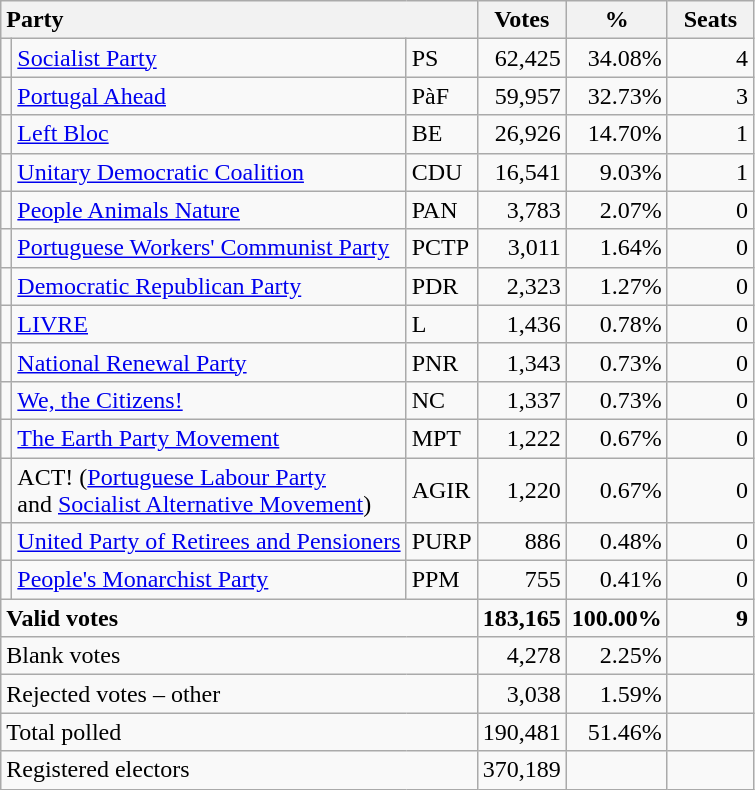<table class="wikitable" border="1" style="text-align:right;">
<tr>
<th style="text-align:left;" colspan=3>Party</th>
<th align=center width="50">Votes</th>
<th align=center width="50">%</th>
<th align=center width="50">Seats</th>
</tr>
<tr>
<td></td>
<td align=left><a href='#'>Socialist Party</a></td>
<td align=left>PS</td>
<td>62,425</td>
<td>34.08%</td>
<td>4</td>
</tr>
<tr>
<td></td>
<td align=left><a href='#'>Portugal Ahead</a></td>
<td align=left>PàF</td>
<td>59,957</td>
<td>32.73%</td>
<td>3</td>
</tr>
<tr>
<td></td>
<td align=left><a href='#'>Left Bloc</a></td>
<td align=left>BE</td>
<td>26,926</td>
<td>14.70%</td>
<td>1</td>
</tr>
<tr>
<td></td>
<td align=left style="white-space: nowrap;"><a href='#'>Unitary Democratic Coalition</a></td>
<td align=left>CDU</td>
<td>16,541</td>
<td>9.03%</td>
<td>1</td>
</tr>
<tr>
<td></td>
<td align=left><a href='#'>People Animals Nature</a></td>
<td align=left>PAN</td>
<td>3,783</td>
<td>2.07%</td>
<td>0</td>
</tr>
<tr>
<td></td>
<td align=left><a href='#'>Portuguese Workers' Communist Party</a></td>
<td align=left>PCTP</td>
<td>3,011</td>
<td>1.64%</td>
<td>0</td>
</tr>
<tr>
<td></td>
<td align=left><a href='#'>Democratic Republican Party</a></td>
<td align=left>PDR</td>
<td>2,323</td>
<td>1.27%</td>
<td>0</td>
</tr>
<tr>
<td></td>
<td align=left><a href='#'>LIVRE</a></td>
<td align=left>L</td>
<td>1,436</td>
<td>0.78%</td>
<td>0</td>
</tr>
<tr>
<td></td>
<td align=left><a href='#'>National Renewal Party</a></td>
<td align=left>PNR</td>
<td>1,343</td>
<td>0.73%</td>
<td>0</td>
</tr>
<tr>
<td></td>
<td align=left><a href='#'>We, the Citizens!</a></td>
<td align=left>NC</td>
<td>1,337</td>
<td>0.73%</td>
<td>0</td>
</tr>
<tr>
<td></td>
<td align=left><a href='#'>The Earth Party Movement</a></td>
<td align=left>MPT</td>
<td>1,222</td>
<td>0.67%</td>
<td>0</td>
</tr>
<tr>
<td></td>
<td align=left>ACT! (<a href='#'>Portuguese Labour Party</a><br>and <a href='#'>Socialist Alternative Movement</a>)</td>
<td align=left>AGIR</td>
<td>1,220</td>
<td>0.67%</td>
<td>0</td>
</tr>
<tr>
<td></td>
<td align=left><a href='#'>United Party of Retirees and Pensioners</a></td>
<td align=left>PURP</td>
<td>886</td>
<td>0.48%</td>
<td>0</td>
</tr>
<tr>
<td></td>
<td align=left><a href='#'>People's Monarchist Party</a></td>
<td align=left>PPM</td>
<td>755</td>
<td>0.41%</td>
<td>0</td>
</tr>
<tr style="font-weight:bold">
<td align=left colspan=3>Valid votes</td>
<td>183,165</td>
<td>100.00%</td>
<td>9</td>
</tr>
<tr>
<td align=left colspan=3>Blank votes</td>
<td>4,278</td>
<td>2.25%</td>
<td></td>
</tr>
<tr>
<td align=left colspan=3>Rejected votes – other</td>
<td>3,038</td>
<td>1.59%</td>
<td></td>
</tr>
<tr>
<td align=left colspan=3>Total polled</td>
<td>190,481</td>
<td>51.46%</td>
<td></td>
</tr>
<tr>
<td align=left colspan=3>Registered electors</td>
<td>370,189</td>
<td></td>
<td></td>
</tr>
</table>
